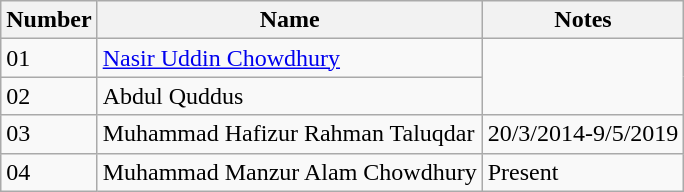<table class="wikitable">
<tr>
<th>Number</th>
<th>Name</th>
<th>Notes</th>
</tr>
<tr>
<td>01</td>
<td><a href='#'>Nasir Uddin Chowdhury</a></td>
</tr>
<tr>
<td>02</td>
<td>Abdul Quddus</td>
</tr>
<tr>
<td>03</td>
<td>Muhammad Hafizur Rahman Taluqdar</td>
<td>20/3/2014-9/5/2019</td>
</tr>
<tr>
<td>04</td>
<td>Muhammad Manzur Alam Chowdhury</td>
<td>Present</td>
</tr>
</table>
